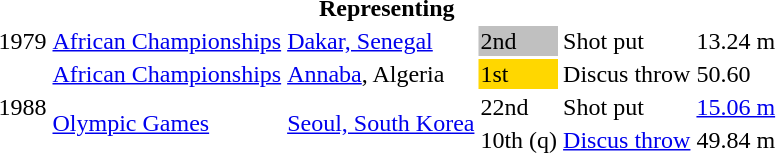<table>
<tr>
<th colspan="6">Representing </th>
</tr>
<tr>
<td>1979</td>
<td><a href='#'>African Championships</a></td>
<td><a href='#'>Dakar, Senegal</a></td>
<td bgcolor="silver">2nd</td>
<td>Shot put</td>
<td>13.24 m</td>
</tr>
<tr>
<td rowspan=3>1988</td>
<td><a href='#'>African Championships</a></td>
<td><a href='#'>Annaba</a>, Algeria</td>
<td bgcolor=gold>1st</td>
<td>Discus throw</td>
<td>50.60</td>
</tr>
<tr>
<td rowspan=2><a href='#'>Olympic Games</a></td>
<td rowspan=2><a href='#'>Seoul, South Korea</a></td>
<td>22nd</td>
<td>Shot put</td>
<td><a href='#'>15.06 m</a></td>
</tr>
<tr>
<td>10th (q)</td>
<td><a href='#'>Discus throw</a></td>
<td>49.84 m</td>
</tr>
</table>
